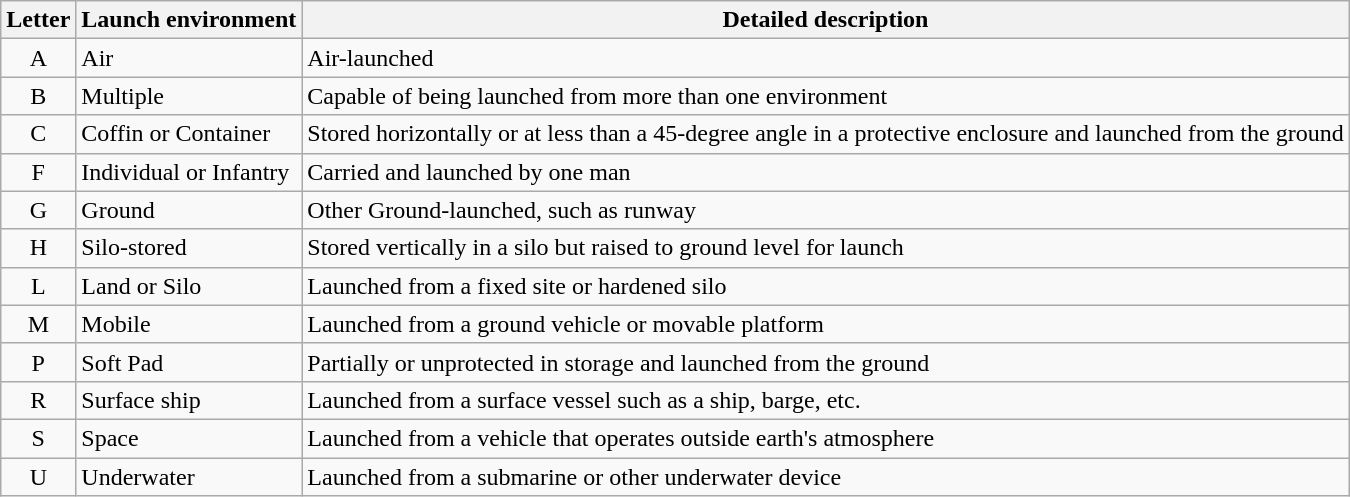<table border="5" cellspacing="5" cellpadding="2" | class="wikitable" style="margin: 1em auto 1em auto">
<tr>
<th>Letter</th>
<th>Launch environment</th>
<th>Detailed description</th>
</tr>
<tr>
<td align="center">A</td>
<td align="left">Air</td>
<td align="left">Air-launched</td>
</tr>
<tr>
<td align="center">B</td>
<td align="left">Multiple</td>
<td align="left">Capable of being launched from more than one environment</td>
</tr>
<tr>
<td align="center">C</td>
<td align="left">Coffin or Container</td>
<td align="left">Stored horizontally or at less than a 45-degree angle in a protective enclosure and launched from the ground</td>
</tr>
<tr>
<td align="center">F</td>
<td align="left">Individual or Infantry</td>
<td align="left">Carried and launched by one man</td>
</tr>
<tr>
<td align="center">G</td>
<td align="left">Ground</td>
<td align="left">Other Ground-launched, such as runway</td>
</tr>
<tr>
<td align="center">H</td>
<td align="left">Silo-stored</td>
<td align="left">Stored vertically in a silo but raised to ground level for launch</td>
</tr>
<tr>
<td align="center">L</td>
<td align="left">Land or Silo</td>
<td align="left">Launched from a fixed site or hardened silo</td>
</tr>
<tr>
<td align="center">M</td>
<td align="left">Mobile</td>
<td align="left">Launched from a ground vehicle or movable platform</td>
</tr>
<tr>
<td align="center">P</td>
<td align="left">Soft Pad</td>
<td align="left">Partially or unprotected in storage and launched from the ground</td>
</tr>
<tr>
<td align="center">R</td>
<td align="left">Surface ship</td>
<td align="left">Launched from a surface vessel such as a ship, barge, etc.</td>
</tr>
<tr>
<td align="center">S</td>
<td align="left">Space</td>
<td align="left">Launched from a vehicle that operates outside earth's atmosphere</td>
</tr>
<tr>
<td align="center">U</td>
<td align="left">Underwater</td>
<td align="left">Launched from a submarine or other underwater device</td>
</tr>
</table>
